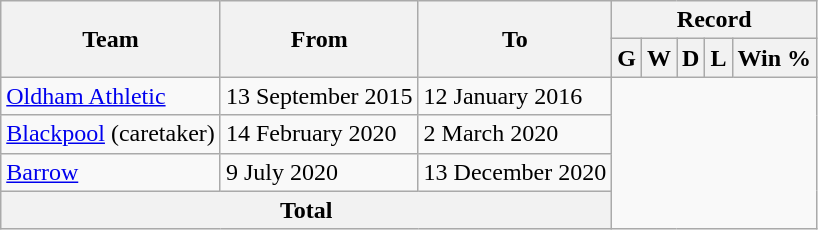<table class="wikitable" style="text-align: center">
<tr>
<th rowspan="2">Team</th>
<th rowspan="2">From</th>
<th rowspan="2">To</th>
<th colspan="5">Record</th>
</tr>
<tr>
<th>G</th>
<th>W</th>
<th>D</th>
<th>L</th>
<th>Win %</th>
</tr>
<tr>
<td align="left"><a href='#'>Oldham Athletic</a></td>
<td align="left">13 September 2015</td>
<td align=left>12 January 2016<br></td>
</tr>
<tr>
<td align="left"><a href='#'>Blackpool</a> (caretaker)</td>
<td align="left">14 February 2020</td>
<td align=left>2 March 2020<br></td>
</tr>
<tr>
<td align="left"><a href='#'>Barrow</a></td>
<td align="left">9 July 2020</td>
<td align="left">13 December 2020<br></td>
</tr>
<tr>
<th colspan="3">Total<br></th>
</tr>
</table>
